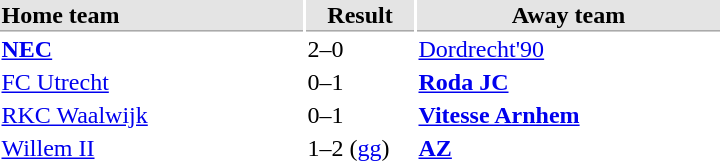<table>
<tr bgcolor="#E4E4E4">
<th style="border-bottom:1px solid #AAAAAA" width="200" align="left">Home team</th>
<th style="border-bottom:1px solid #AAAAAA" width="70" align="center">Result</th>
<th style="border-bottom:1px solid #AAAAAA" width="200">Away team</th>
</tr>
<tr>
<td><strong><a href='#'>NEC</a></strong></td>
<td>2–0</td>
<td><a href='#'>Dordrecht'90</a></td>
</tr>
<tr>
<td><a href='#'>FC Utrecht</a></td>
<td>0–1</td>
<td><strong><a href='#'>Roda JC</a></strong></td>
</tr>
<tr>
<td><a href='#'>RKC Waalwijk</a></td>
<td>0–1</td>
<td><strong><a href='#'>Vitesse Arnhem</a></strong></td>
</tr>
<tr>
<td><a href='#'>Willem II</a></td>
<td>1–2 (<a href='#'>gg</a>)</td>
<td><strong><a href='#'>AZ</a></strong></td>
</tr>
</table>
